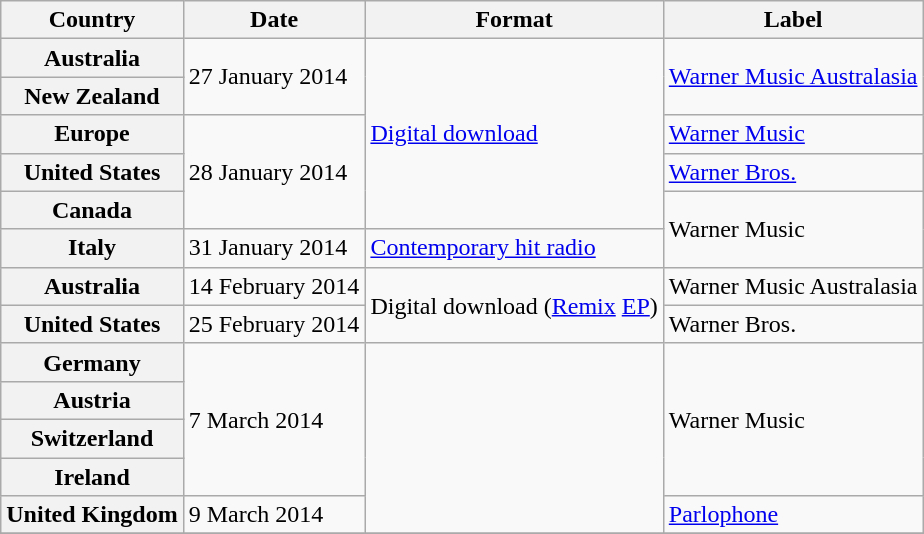<table class="wikitable plainrowheaders">
<tr>
<th scope="col">Country</th>
<th scope="col">Date</th>
<th scope="col">Format</th>
<th scope="col">Label</th>
</tr>
<tr>
<th scope="row">Australia</th>
<td rowspan="2">27 January 2014</td>
<td rowspan="5"><a href='#'>Digital download</a></td>
<td rowspan="2"><a href='#'>Warner Music Australasia</a></td>
</tr>
<tr>
<th scope="row">New Zealand</th>
</tr>
<tr>
<th scope="row">Europe</th>
<td rowspan="3">28 January 2014</td>
<td><a href='#'>Warner Music</a></td>
</tr>
<tr>
<th scope="row">United States</th>
<td><a href='#'>Warner Bros.</a></td>
</tr>
<tr>
<th scope="row">Canada</th>
<td rowspan="2">Warner Music</td>
</tr>
<tr>
<th scope="row">Italy</th>
<td rowspan="1">31 January 2014</td>
<td><a href='#'>Contemporary hit radio</a></td>
</tr>
<tr>
<th scope="row">Australia</th>
<td>14 February 2014</td>
<td rowspan="2">Digital download (<a href='#'>Remix</a> <a href='#'>EP</a>)</td>
<td>Warner Music Australasia</td>
</tr>
<tr>
<th scope="row">United States</th>
<td>25 February 2014</td>
<td>Warner Bros.</td>
</tr>
<tr>
<th scope="row">Germany</th>
<td rowspan="4">7 March 2014</td>
<td rowspan="5"></td>
<td rowspan="4">Warner Music</td>
</tr>
<tr>
<th scope="row">Austria</th>
</tr>
<tr>
<th scope="row">Switzerland</th>
</tr>
<tr>
<th scope="row">Ireland</th>
</tr>
<tr>
<th scope="row">United Kingdom</th>
<td>9 March 2014</td>
<td><a href='#'>Parlophone</a></td>
</tr>
<tr>
</tr>
</table>
